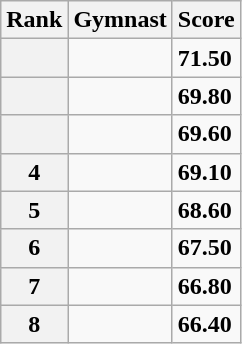<table class="wikitable sortable">
<tr>
<th scope="col">Rank</th>
<th scope="col">Gymnast</th>
<th scope="col">Score</th>
</tr>
<tr>
<th scope="row"></th>
<td></td>
<td><strong>71.50</strong></td>
</tr>
<tr>
<th scope="row"></th>
<td></td>
<td><strong>69.80</strong></td>
</tr>
<tr>
<th scope="row"></th>
<td></td>
<td><strong>69.60</strong></td>
</tr>
<tr>
<th scope="row">4</th>
<td></td>
<td><strong>69.10</strong></td>
</tr>
<tr>
<th scope="row">5</th>
<td></td>
<td><strong>68.60</strong></td>
</tr>
<tr>
<th scope="row">6</th>
<td></td>
<td><strong>67.50</strong></td>
</tr>
<tr>
<th scope="row">7</th>
<td></td>
<td><strong>66.80</strong></td>
</tr>
<tr>
<th scope="row">8</th>
<td></td>
<td><strong>66.40</strong></td>
</tr>
</table>
